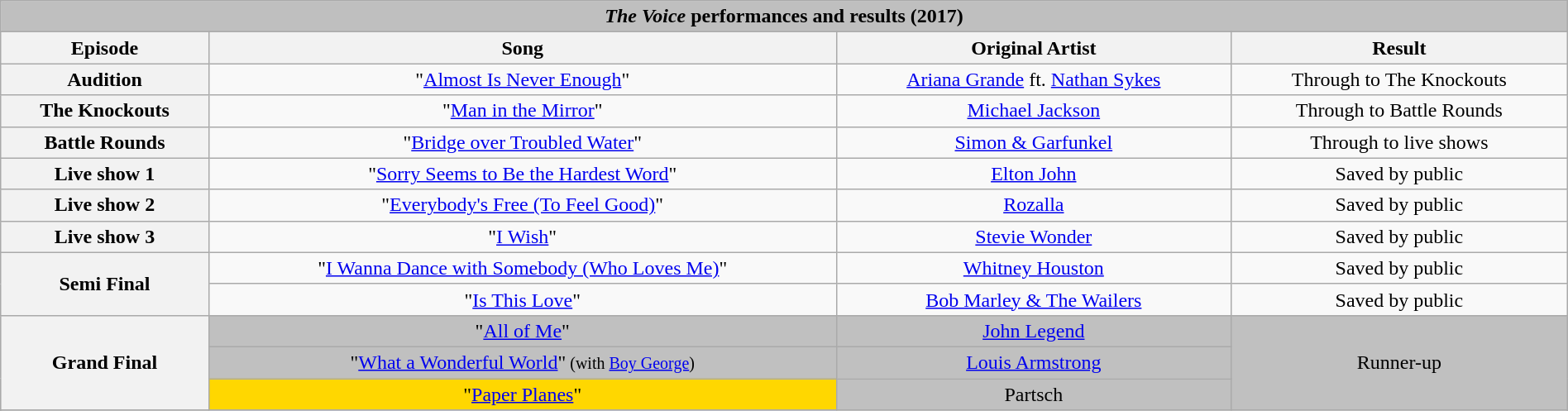<table class="wikitable collapsible collapsed" style="width:100%; margin:1em auto 1em auto; text-align:center;">
<tr>
<th colspan="4" style="background:#BFBFBF;"><em>The Voice</em> performances and results (2017)</th>
</tr>
<tr>
<th scope="col">Episode</th>
<th scope="col">Song</th>
<th scope="col">Original Artist</th>
<th scope="col">Result</th>
</tr>
<tr>
<th>Audition</th>
<td>"<a href='#'>Almost Is Never Enough</a>"</td>
<td><a href='#'>Ariana Grande</a> ft. <a href='#'>Nathan Sykes</a></td>
<td>Through to The Knockouts</td>
</tr>
<tr>
<th>The Knockouts</th>
<td>"<a href='#'>Man in the Mirror</a>"</td>
<td><a href='#'>Michael Jackson</a></td>
<td>Through to Battle Rounds</td>
</tr>
<tr>
<th>Battle Rounds</th>
<td>"<a href='#'>Bridge over Troubled Water</a>"</td>
<td><a href='#'>Simon & Garfunkel</a></td>
<td>Through to live shows</td>
</tr>
<tr>
<th>Live show 1</th>
<td>"<a href='#'>Sorry Seems to Be the Hardest Word</a>"</td>
<td><a href='#'>Elton John</a></td>
<td>Saved by public</td>
</tr>
<tr>
<th>Live show 2</th>
<td>"<a href='#'>Everybody's Free (To Feel Good)</a>"</td>
<td><a href='#'>Rozalla</a></td>
<td>Saved by public</td>
</tr>
<tr>
<th>Live show 3</th>
<td>"<a href='#'>I Wish</a>"</td>
<td><a href='#'>Stevie Wonder</a></td>
<td>Saved by public</td>
</tr>
<tr>
<th rowspan="2">Semi Final</th>
<td>"<a href='#'>I Wanna Dance with Somebody (Who Loves Me)</a>"</td>
<td><a href='#'>Whitney Houston</a></td>
<td>Saved by public</td>
</tr>
<tr>
<td>"<a href='#'>Is This Love</a>"</td>
<td><a href='#'>Bob Marley & The Wailers</a></td>
<td>Saved by public</td>
</tr>
<tr style="background:silver;">
<th rowspan="3">Grand Final</th>
<td style="background:silver;">"<a href='#'>All of Me</a>"</td>
<td><a href='#'>John Legend</a></td>
<td rowspan="3" style="background:silver;">Runner-up</td>
</tr>
<tr style="background:silver;">
<td style="background:silver;">"<a href='#'>What a Wonderful World</a>"<small> (with <a href='#'>Boy George</a>) </small></td>
<td><a href='#'>Louis Armstrong</a></td>
</tr>
<tr style="background:silver;">
<td style="background:gold;">"<a href='#'>Paper Planes</a>"</td>
<td>Partsch</td>
</tr>
<tr style="background:silver;">
</tr>
<tr>
</tr>
</table>
